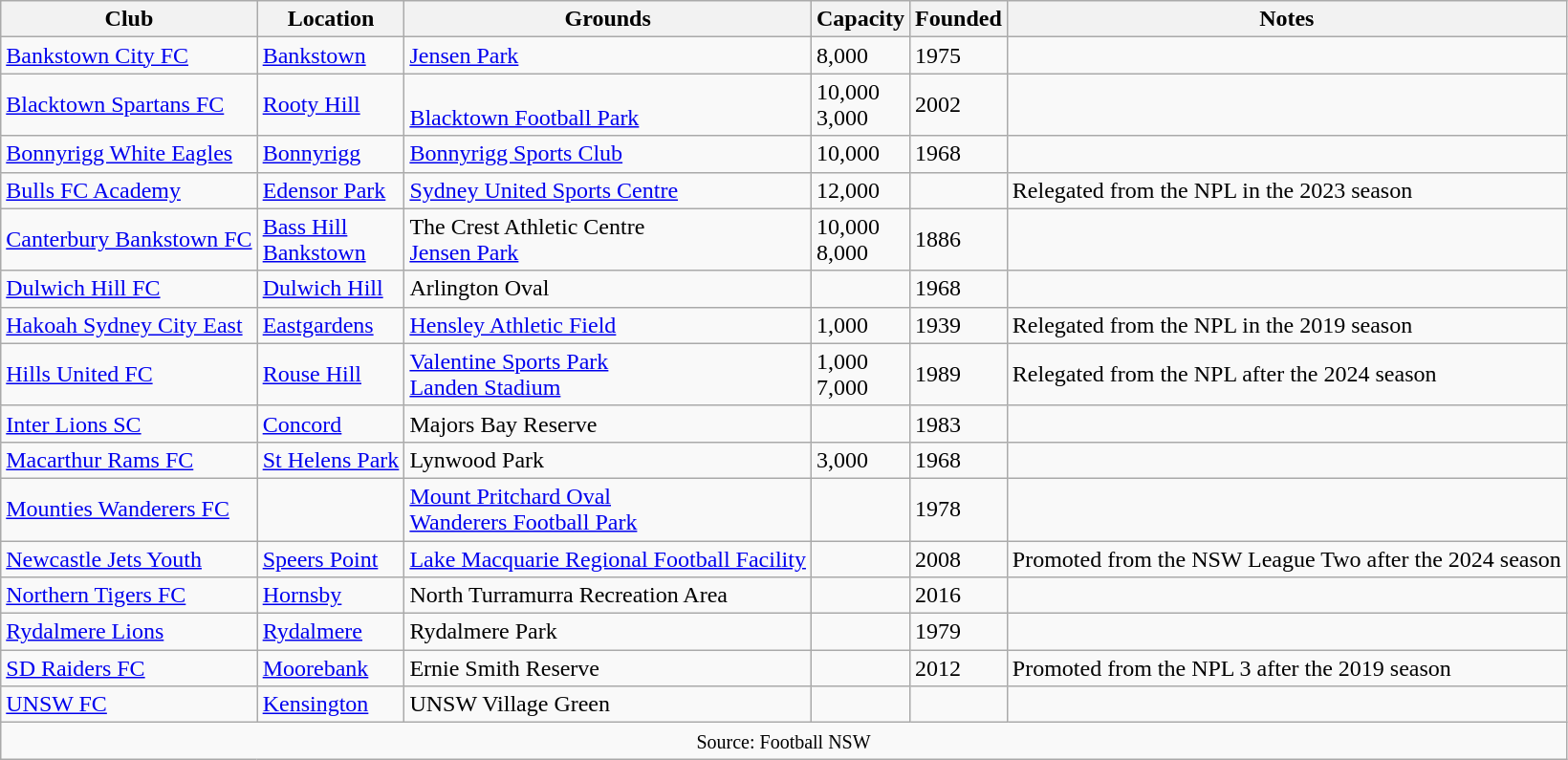<table class = "wikitable" style="text-align:left">
<tr>
<th>Club</th>
<th>Location</th>
<th>Grounds</th>
<th>Capacity</th>
<th>Founded</th>
<th>Notes</th>
</tr>
<tr>
<td><a href='#'>Bankstown City FC</a></td>
<td><a href='#'>Bankstown</a></td>
<td><a href='#'>Jensen Park</a></td>
<td>8,000</td>
<td>1975</td>
<td></td>
</tr>
<tr>
<td><a href='#'>Blacktown Spartans FC</a></td>
<td><a href='#'>Rooty Hill</a></td>
<td><br> <a href='#'>Blacktown Football Park</a></td>
<td>10,000 <br> 3,000</td>
<td>2002</td>
<td></td>
</tr>
<tr>
<td><a href='#'>Bonnyrigg White Eagles</a></td>
<td><a href='#'>Bonnyrigg</a></td>
<td><a href='#'>Bonnyrigg Sports Club</a></td>
<td>10,000</td>
<td>1968</td>
<td></td>
</tr>
<tr>
<td><a href='#'>Bulls FC Academy</a></td>
<td><a href='#'>Edensor Park</a></td>
<td><a href='#'>Sydney United Sports Centre</a></td>
<td>12,000</td>
<td></td>
<td>Relegated from the NPL in the 2023 season</td>
</tr>
<tr>
<td><a href='#'>Canterbury Bankstown FC</a></td>
<td><a href='#'>Bass Hill</a> <br> <a href='#'>Bankstown</a></td>
<td>The Crest Athletic Centre <br> <a href='#'>Jensen Park</a></td>
<td>10,000 <br> 8,000</td>
<td>1886</td>
<td></td>
</tr>
<tr>
<td><a href='#'>Dulwich Hill FC</a></td>
<td><a href='#'>Dulwich Hill</a></td>
<td>Arlington Oval</td>
<td></td>
<td>1968</td>
</tr>
<tr>
<td><a href='#'>Hakoah Sydney City East</a></td>
<td><a href='#'>Eastgardens</a></td>
<td><a href='#'>Hensley Athletic Field</a></td>
<td>1,000</td>
<td>1939</td>
<td>Relegated from the NPL in the 2019 season</td>
</tr>
<tr>
<td><a href='#'>Hills United FC</a></td>
<td><a href='#'>Rouse Hill</a></td>
<td><a href='#'>Valentine Sports Park</a><br> <a href='#'>Landen Stadium</a></td>
<td>1,000 <br> 7,000</td>
<td>1989</td>
<td>Relegated from the NPL after the 2024 season</td>
</tr>
<tr>
<td><a href='#'>Inter Lions SC</a></td>
<td><a href='#'>Concord</a></td>
<td>Majors Bay Reserve</td>
<td></td>
<td>1983</td>
</tr>
<tr>
<td><a href='#'>Macarthur Rams FC</a></td>
<td><a href='#'>St Helens Park</a></td>
<td>Lynwood Park</td>
<td>3,000</td>
<td>1968</td>
<td></td>
</tr>
<tr>
<td><a href='#'>Mounties Wanderers FC</a></td>
<td></td>
<td><a href='#'>Mount Pritchard Oval</a> <br> <a href='#'>Wanderers Football Park</a></td>
<td></td>
<td>1978</td>
</tr>
<tr>
<td><a href='#'>Newcastle Jets Youth</a></td>
<td><a href='#'>Speers Point</a></td>
<td><a href='#'>Lake Macquarie Regional Football Facility</a></td>
<td></td>
<td>2008</td>
<td>Promoted from the NSW League Two after the 2024 season</td>
</tr>
<tr>
<td><a href='#'>Northern Tigers FC</a></td>
<td><a href='#'>Hornsby</a></td>
<td>North Turramurra Recreation Area</td>
<td></td>
<td>2016</td>
<td></td>
</tr>
<tr>
<td><a href='#'>Rydalmere Lions</a></td>
<td><a href='#'>Rydalmere</a></td>
<td>Rydalmere Park</td>
<td></td>
<td>1979</td>
<td></td>
</tr>
<tr>
<td><a href='#'>SD Raiders FC</a></td>
<td><a href='#'>Moorebank</a></td>
<td>Ernie Smith Reserve</td>
<td></td>
<td>2012</td>
<td>Promoted from the NPL 3 after the 2019 season</td>
</tr>
<tr>
<td><a href='#'>UNSW FC</a></td>
<td><a href='#'>Kensington</a></td>
<td>UNSW Village Green</td>
<td></td>
<td></td>
</tr>
<tr>
<td style="text-align:center" colspan="6"><small>Source: Football NSW</small></td>
</tr>
</table>
